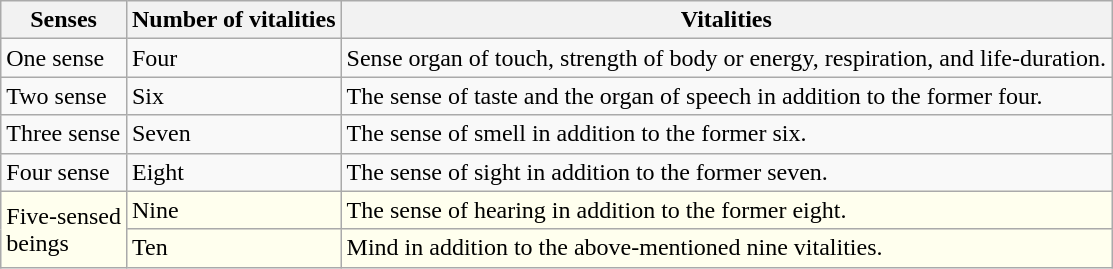<table class="wikitable">
<tr>
<th>Senses</th>
<th>Number of vitalities</th>
<th>Vitalities</th>
</tr>
<tr style="background:#gold;">
<td>One sense</td>
<td>Four</td>
<td>Sense organ of touch, strength of body or energy, respiration, and life-duration.</td>
</tr>
<tr style="background:#gold;">
<td>Two sense</td>
<td>Six</td>
<td>The sense of taste and the organ of speech in addition to the former four.</td>
</tr>
<tr style="background:#gold;">
<td>Three sense</td>
<td>Seven</td>
<td>The sense of smell in addition to the former six.</td>
</tr>
<tr style="background:#gold;">
<td>Four sense</td>
<td>Eight</td>
<td>The sense of sight in addition to the former seven.</td>
</tr>
<tr style="background:#ffe;">
<td rowspan="2">Five-sensed<br>beings</td>
<td>Nine</td>
<td>The sense of hearing in addition to the former eight.</td>
</tr>
<tr style="background:#ffe;">
<td>Ten</td>
<td>Mind in addition to the above-mentioned nine vitalities.</td>
</tr>
</table>
